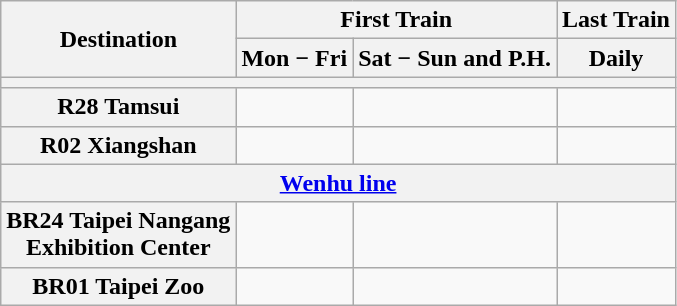<table class="wikitable">
<tr>
<th rowspan="2">Destination</th>
<th colspan="2">First Train</th>
<th>Last Train</th>
</tr>
<tr>
<th>Mon − Fri</th>
<th>Sat − Sun and P.H.</th>
<th>Daily</th>
</tr>
<tr>
<th colspan="4"></th>
</tr>
<tr>
<th>R28 Tamsui</th>
<td></td>
<td></td>
<td></td>
</tr>
<tr>
<th>R02 Xiangshan</th>
<td></td>
<td></td>
<td></td>
</tr>
<tr>
<th colspan="4"> <a href='#'>Wenhu line</a></th>
</tr>
<tr>
<th>BR24 Taipei Nangang<br>Exhibition Center</th>
<td></td>
<td></td>
<td></td>
</tr>
<tr>
<th>BR01 Taipei Zoo</th>
<td></td>
<td></td>
<td></td>
</tr>
</table>
